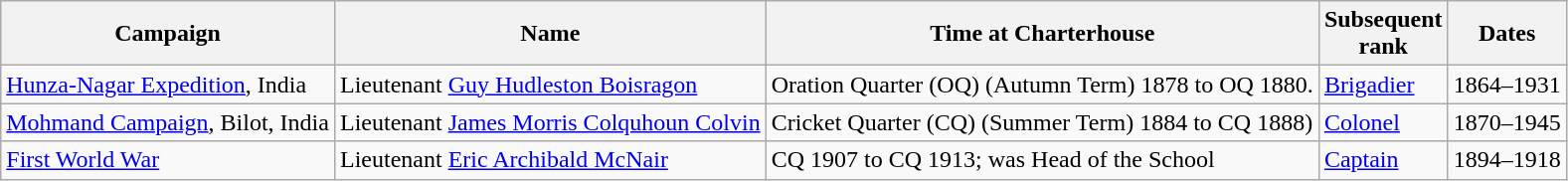<table class=wikitable>
<tr>
<th>Campaign</th>
<th>Name</th>
<th>Time at Charterhouse</th>
<th>Subsequent<br>rank</th>
<th>Dates</th>
</tr>
<tr>
<td><a href='#'>Hunza-Nagar Expedition</a>, India</td>
<td>Lieutenant <a href='#'>Guy Hudleston Boisragon</a></td>
<td>Oration Quarter (OQ) (Autumn Term) 1878 to OQ 1880.</td>
<td><a href='#'>Brigadier</a></td>
<td>1864–1931</td>
</tr>
<tr>
<td><a href='#'>Mohmand Campaign</a>, Bilot, India</td>
<td>Lieutenant <a href='#'>James Morris Colquhoun Colvin</a></td>
<td>Cricket Quarter (CQ) (Summer Term) 1884 to CQ 1888)</td>
<td><a href='#'>Colonel</a></td>
<td>1870–1945</td>
</tr>
<tr>
<td><a href='#'>First World War</a></td>
<td>Lieutenant <a href='#'>Eric Archibald McNair</a></td>
<td>CQ 1907 to CQ 1913; was Head of the School</td>
<td><a href='#'>Captain</a></td>
<td>1894–1918</td>
</tr>
</table>
